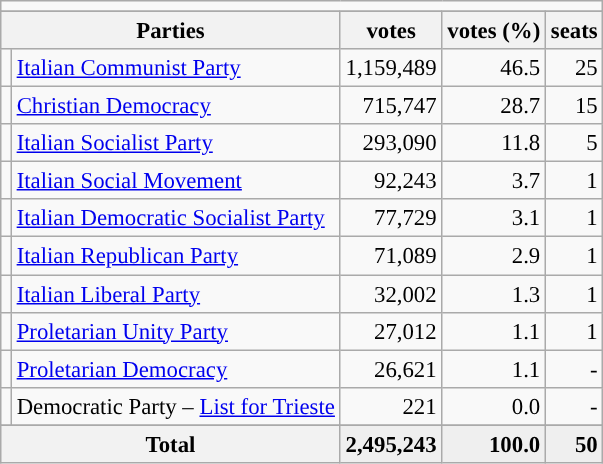<table class="wikitable" style="font-size:95%">
<tr>
<td colspan=5 align=center></td>
</tr>
<tr>
</tr>
<tr bgcolor="EFEFEF">
<th colspan=2>Parties</th>
<th>votes</th>
<th>votes (%)</th>
<th>seats</th>
</tr>
<tr>
<td bgcolor=></td>
<td><a href='#'>Italian Communist Party</a></td>
<td align=right>1,159,489</td>
<td align=right>46.5</td>
<td align=right>25</td>
</tr>
<tr>
<td bgcolor=></td>
<td><a href='#'>Christian Democracy</a></td>
<td align=right>715,747</td>
<td align=right>28.7</td>
<td align=right>15</td>
</tr>
<tr>
<td bgcolor=></td>
<td><a href='#'>Italian Socialist Party</a></td>
<td align=right>293,090</td>
<td align=right>11.8</td>
<td align=right>5</td>
</tr>
<tr>
<td bgcolor=></td>
<td><a href='#'>Italian Social Movement</a></td>
<td align=right>92,243</td>
<td align=right>3.7</td>
<td align=right>1</td>
</tr>
<tr>
<td bgcolor=></td>
<td><a href='#'>Italian Democratic Socialist Party</a></td>
<td align=right>77,729</td>
<td align=right>3.1</td>
<td align=right>1</td>
</tr>
<tr>
<td bgcolor=></td>
<td><a href='#'>Italian Republican Party</a></td>
<td align=right>71,089</td>
<td align=right>2.9</td>
<td align=right>1</td>
</tr>
<tr>
<td bgcolor=></td>
<td><a href='#'>Italian Liberal Party</a></td>
<td align=right>32,002</td>
<td align=right>1.3</td>
<td align=right>1</td>
</tr>
<tr>
<td bgcolor=></td>
<td><a href='#'>Proletarian Unity Party</a></td>
<td align=right>27,012</td>
<td align=right>1.1</td>
<td align=right>1</td>
</tr>
<tr>
<td bgcolor=></td>
<td><a href='#'>Proletarian Democracy</a></td>
<td align=right>26,621</td>
<td align=right>1.1</td>
<td align=right>-</td>
</tr>
<tr>
<td></td>
<td>Democratic Party – <a href='#'>List for Trieste</a></td>
<td align=right>221</td>
<td align=right>0.0</td>
<td align=right>-</td>
</tr>
<tr>
</tr>
<tr bgcolor="EFEFEF">
<th colspan=2><strong>Total</strong></th>
<td align=right><strong>2,495,243</strong></td>
<td align=right><strong>100.0</strong></td>
<td align=right><strong>50</strong></td>
</tr>
</table>
